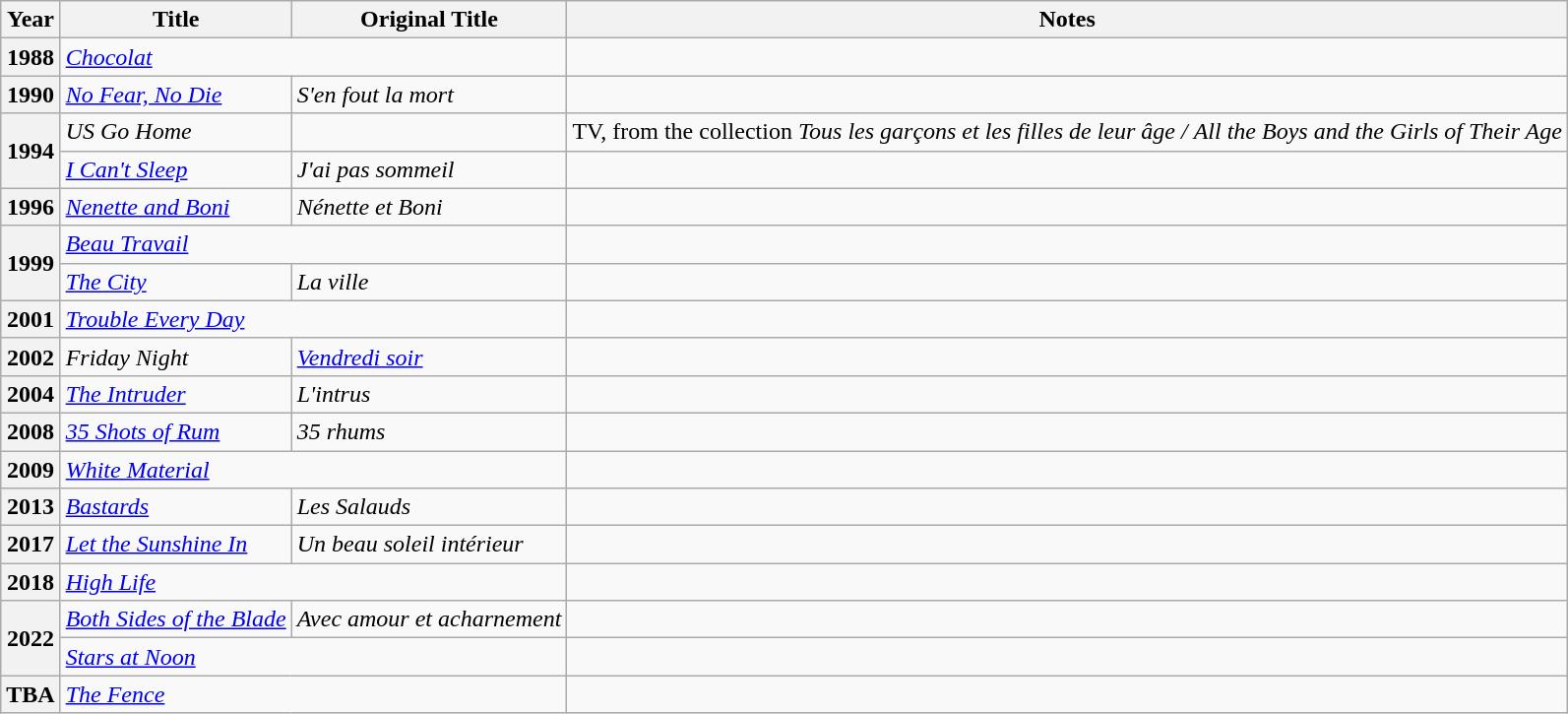<table class="wikitable">
<tr>
<th>Year</th>
<th>Title</th>
<th>Original Title</th>
<th>Notes</th>
</tr>
<tr>
<th>1988</th>
<td colspan="2"><em><a href='#'>Chocolat</a></em></td>
<td></td>
</tr>
<tr>
<th>1990</th>
<td><em><a href='#'>No Fear, No Die</a></em></td>
<td><em>S'en fout la mort</em></td>
<td></td>
</tr>
<tr>
<th rowspan="2">1994</th>
<td><em>US Go Home</em></td>
<td></td>
<td>TV, from the collection <em>Tous les garçons et</em> <em>les filles de leur âge /</em> <em>All the Boys and the</em> <em>Girls of Their Age</em></td>
</tr>
<tr>
<td><em><a href='#'>I Can't Sleep</a></em></td>
<td><em>J'ai pas sommeil</em></td>
<td></td>
</tr>
<tr>
<th>1996</th>
<td><em><a href='#'>Nenette and Boni</a></em></td>
<td><em>Nénette et Boni</em></td>
<td></td>
</tr>
<tr>
<th rowspan="2">1999</th>
<td colspan="2"><em><a href='#'>Beau Travail</a></em></td>
<td></td>
</tr>
<tr>
<td><em><a href='#'>The City</a></em></td>
<td><em>La ville</em></td>
<td></td>
</tr>
<tr>
<th>2001</th>
<td colspan="2"><em><a href='#'>Trouble Every Day</a></em></td>
<td></td>
</tr>
<tr>
<th>2002</th>
<td><em>Friday Night</em></td>
<td><em><a href='#'>Vendredi soir</a></em></td>
<td></td>
</tr>
<tr>
<th>2004</th>
<td><em><a href='#'>The Intruder</a></em></td>
<td><em>L'intrus</em></td>
<td></td>
</tr>
<tr>
<th>2008</th>
<td><em><a href='#'>35 Shots of Rum</a></em></td>
<td><em>35 rhums</em></td>
<td></td>
</tr>
<tr>
<th>2009</th>
<td colspan="2"><em><a href='#'>White Material</a></em></td>
<td></td>
</tr>
<tr>
<th>2013</th>
<td><em><a href='#'>Bastards</a></em></td>
<td><em>Les Salauds</em></td>
<td></td>
</tr>
<tr>
<th>2017</th>
<td><em><a href='#'>Let the Sunshine In</a></em></td>
<td><em>Un beau soleil intérieur</em></td>
<td></td>
</tr>
<tr>
<th>2018</th>
<td colspan="2"><em><a href='#'>High Life</a></em></td>
<td></td>
</tr>
<tr>
<th rowspan="2">2022</th>
<td><em><a href='#'>Both Sides of the Blade</a></em></td>
<td><em>Avec amour et acharnement</em></td>
<td></td>
</tr>
<tr>
<td colspan="2"><em><a href='#'>Stars at Noon</a></em></td>
<td></td>
</tr>
<tr>
<th>TBA</th>
<td colspan="2"><em><a href='#'>The Fence</a></em></td>
<td></td>
</tr>
</table>
